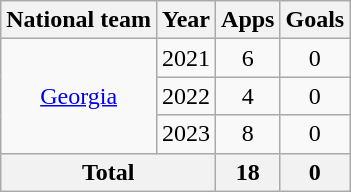<table class="wikitable" style="text-align:center">
<tr>
<th>National team</th>
<th>Year</th>
<th>Apps</th>
<th>Goals</th>
</tr>
<tr>
<td rowspan="3"><a href='#'>Georgia</a></td>
<td>2021</td>
<td>6</td>
<td>0</td>
</tr>
<tr>
<td>2022</td>
<td>4</td>
<td>0</td>
</tr>
<tr>
<td>2023</td>
<td>8</td>
<td>0</td>
</tr>
<tr>
<th colspan="2">Total</th>
<th>18</th>
<th>0</th>
</tr>
</table>
